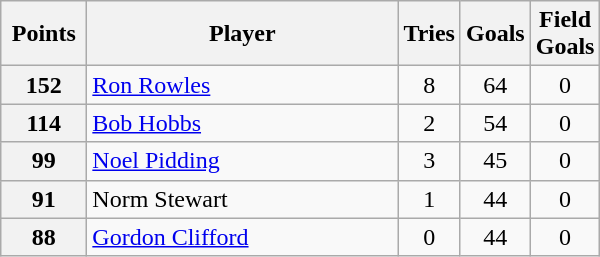<table class="wikitable" style="text-align:left;">
<tr>
<th width=50>Points</th>
<th width=200>Player</th>
<th width=30>Tries</th>
<th width=30>Goals</th>
<th width=30>Field Goals</th>
</tr>
<tr>
<th>152</th>
<td> <a href='#'>Ron Rowles</a></td>
<td align=center>8</td>
<td align=center>64</td>
<td align=center>0</td>
</tr>
<tr>
<th>114</th>
<td> <a href='#'>Bob Hobbs</a></td>
<td align=center>2</td>
<td align=center>54</td>
<td align=center>0</td>
</tr>
<tr>
<th>99</th>
<td> <a href='#'>Noel Pidding</a></td>
<td align=center>3</td>
<td align=center>45</td>
<td align=center>0</td>
</tr>
<tr>
<th>91</th>
<td> Norm Stewart</td>
<td align=center>1</td>
<td align=center>44</td>
<td align=center>0</td>
</tr>
<tr>
<th>88</th>
<td> <a href='#'>Gordon Clifford</a></td>
<td align=center>0</td>
<td align=center>44</td>
<td align=center>0</td>
</tr>
</table>
